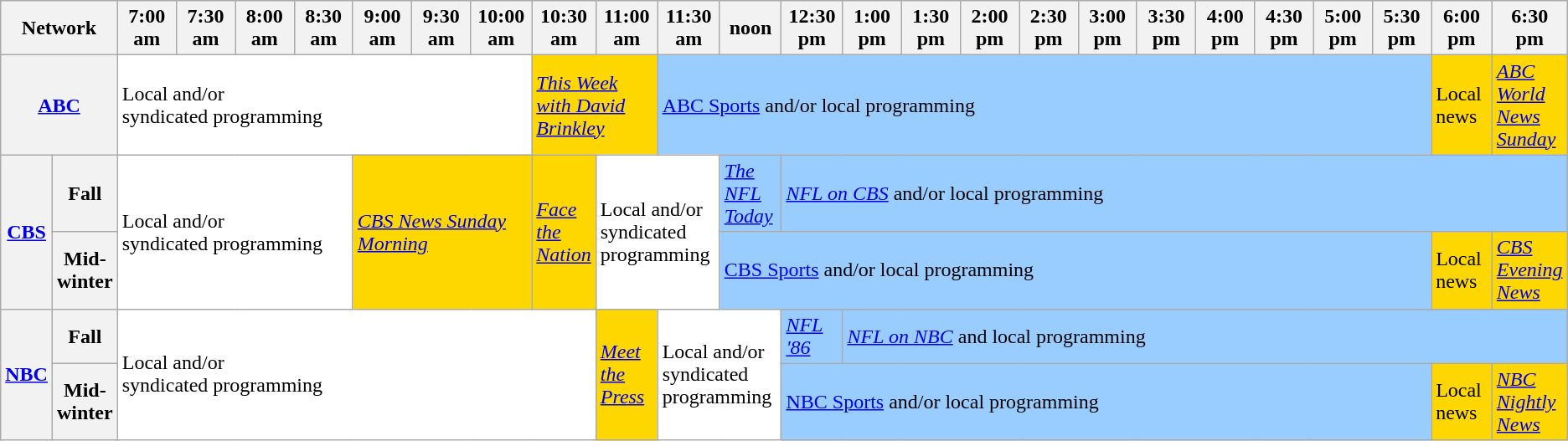<table class=wikitable>
<tr>
<th width="1.5%" bgcolor="#C0C0C0" colspan="2">Network</th>
<th width="4%" bgcolor="#C0C0C0">7:00 am</th>
<th width="4%" bgcolor="#C0C0C0">7:30 am</th>
<th width="4%" bgcolor="#C0C0C0">8:00 am</th>
<th width="4%" bgcolor="#C0C0C0">8:30 am</th>
<th width="4%" bgcolor="#C0C0C0">9:00 am</th>
<th width="4%" bgcolor="#C0C0C0">9:30 am</th>
<th width="4%" bgcolor="#C0C0C0">10:00 am</th>
<th width="4%" bgcolor="#C0C0C0">10:30 am</th>
<th width="4%" bgcolor="#C0C0C0">11:00 am</th>
<th width="4%" bgcolor="#C0C0C0">11:30 am</th>
<th width="4%" bgcolor="#C0C0C0">noon</th>
<th width="4%" bgcolor="#C0C0C0">12:30 pm</th>
<th width="4%" bgcolor="#C0C0C0">1:00 pm</th>
<th width="4%" bgcolor="#C0C0C0">1:30 pm</th>
<th width="4%" bgcolor="#C0C0C0">2:00 pm</th>
<th width="4%" bgcolor="#C0C0C0">2:30 pm</th>
<th width="4%" bgcolor="#C0C0C0">3:00 pm</th>
<th width="4%" bgcolor="#C0C0C0">3:30 pm</th>
<th width="4%" bgcolor="#C0C0C0">4:00 pm</th>
<th width="4%" bgcolor="#C0C0C0">4:30 pm</th>
<th width="4%" bgcolor="#C0C0C0">5:00 pm</th>
<th width="4%" bgcolor="#C0C0C0">5:30 pm</th>
<th width="4%" bgcolor="#C0C0C0">6:00 pm</th>
<th width="4%" bgcolor="#C0C0C0">6:30 pm</th>
</tr>
<tr>
<th bgcolor="#C0C0C0" colspan="2"><a href='#'>ABC</a></th>
<td bgcolor="white" colspan="7">Local and/or<br>syndicated programming</td>
<td bgcolor="gold" colspan="2"><em><a href='#'>This Week with David Brinkley</a></em></td>
<td bgcolor="99ccff" colspan="13"><a href='#'>ABC Sports</a> and/or local programming</td>
<td bgcolor="gold">Local news</td>
<td bgcolor="gold"><em><a href='#'>ABC World News Sunday</a></em></td>
</tr>
<tr>
<th bgcolor="#C0C0C0" rowspan="2"><a href='#'>CBS</a></th>
<th>Fall</th>
<td bgcolor="white" rowspan="2"colspan="4">Local and/or<br>syndicated programming</td>
<td bgcolor="gold" rowspan="2"colspan="3"><em><a href='#'>CBS News Sunday Morning</a></em></td>
<td bgcolor="gold" rowspan="2"colspan="1"><em><a href='#'>Face the Nation</a></em></td>
<td bgcolor="white" rowspan="2"colspan="2">Local and/or<br>syndicated programming</td>
<td bgcolor="99ccff" rowspan="1"><em><a href='#'>The NFL Today</a></em></td>
<td bgcolor="99ccff" colspan="13" rowspan="1"><em><a href='#'>NFL on CBS</a></em> and/or local programming</td>
</tr>
<tr>
<th>Mid-winter</th>
<td bgcolor="99ccff" rowspan="1"colspan="12"><a href='#'>CBS Sports</a> and/or local programming</td>
<td bgcolor="gold"rowspan="1">Local news</td>
<td bgcolor="gold"rowspan="1"><em><a href='#'>CBS Evening News</a></em></td>
</tr>
<tr>
<th bgcolor="#C0C0C0" rowspan="2"><a href='#'>NBC</a></th>
<th>Fall</th>
<td bgcolor="white" colspan="8" rowspan="2">Local and/or<br>syndicated programming</td>
<td bgcolor="gold" rowspan="2"><em><a href='#'>Meet the Press</a></em></td>
<td bgcolor="white" colspan="2" rowspan="2">Local and/or<br>syndicated programming</td>
<td bgcolor="99ccff" rowspan="1"><em><a href='#'>NFL '86</a></em></td>
<td bgcolor="99ccff" colspan="12" rowspan="1"><em><a href='#'>NFL on NBC</a></em> and local programming</td>
</tr>
<tr>
<th>Mid-winter</th>
<td bgcolor="99ccff" colspan="11" rowspan="1"><a href='#'>NBC Sports</a> and/or local programming</td>
<td bgcolor="gold" rowspan="1">Local news</td>
<td bgcolor="gold" rowspan="1"><em><a href='#'>NBC Nightly News</a></em></td>
</tr>
</table>
